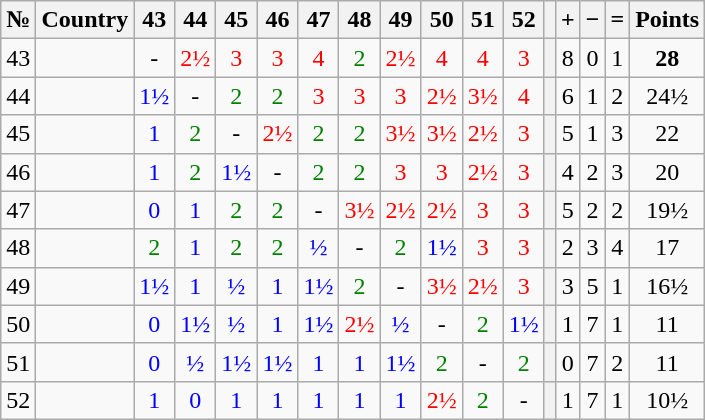<table class="wikitable" style="text-align:center">
<tr>
<th>№</th>
<th>Country</th>
<th>43</th>
<th>44</th>
<th>45</th>
<th>46</th>
<th>47</th>
<th>48</th>
<th>49</th>
<th>50</th>
<th>51</th>
<th>52</th>
<th></th>
<th>+</th>
<th>−</th>
<th>=</th>
<th>Points</th>
</tr>
<tr>
<td>43</td>
<td style="text-align: left"></td>
<td>-</td>
<td style="color:red;">2½</td>
<td style="color:red;">3</td>
<td style="color:red;">3</td>
<td style="color:red;">4</td>
<td style="color:green;">2</td>
<td style="color:red;">2½</td>
<td style="color:red;">4</td>
<td style="color:red;">4</td>
<td style="color:red;">3</td>
<th></th>
<td>8</td>
<td>0</td>
<td>1</td>
<td><strong>28 </strong></td>
</tr>
<tr>
<td>44</td>
<td style="text-align: left"></td>
<td style="color:blue;">1½</td>
<td>-</td>
<td style="color:green;">2</td>
<td style="color:green;">2</td>
<td style="color:red;">3</td>
<td style="color:red;">3</td>
<td style="color:red;">3</td>
<td style="color:red;">2½</td>
<td style="color:red;">3½</td>
<td style="color:red;">4</td>
<th></th>
<td>6</td>
<td>1</td>
<td>2</td>
<td>24½</td>
</tr>
<tr>
<td>45</td>
<td style="text-align: left"></td>
<td style="color:blue;">1</td>
<td style="color:green;">2</td>
<td>-</td>
<td style="color:red;">2½</td>
<td style="color:green;">2</td>
<td style="color:green;">2</td>
<td style="color:red;">3½</td>
<td style="color:red;">3½</td>
<td style="color:red;">2½</td>
<td style="color:red;">3</td>
<th></th>
<td>5</td>
<td>1</td>
<td>3</td>
<td>22</td>
</tr>
<tr>
<td>46</td>
<td style="text-align: left"></td>
<td style="color:blue;">1</td>
<td style="color:green;">2</td>
<td style="color:blue;">1½</td>
<td>-</td>
<td style="color:green;">2</td>
<td style="color:green;">2</td>
<td style="color:red;">3</td>
<td style="color:red;">3</td>
<td style="color:red;">2½</td>
<td style="color:red;">3</td>
<th></th>
<td>4</td>
<td>2</td>
<td>3</td>
<td>20</td>
</tr>
<tr>
<td>47</td>
<td style="text-align: left"></td>
<td style="color:blue;">0</td>
<td style="color:blue;">1</td>
<td style="color:green;">2</td>
<td style="color:green;">2</td>
<td>-</td>
<td style="color:red;">3½</td>
<td style="color:red;">2½</td>
<td style="color:red;">2½</td>
<td style="color:red;">3</td>
<td style="color:red;">3</td>
<th></th>
<td>5</td>
<td>2</td>
<td>2</td>
<td>19½</td>
</tr>
<tr>
<td>48</td>
<td style="text-align: left"></td>
<td style="color:green;">2</td>
<td style="color:blue;">1</td>
<td style="color:green;">2</td>
<td style="color:green;">2</td>
<td style="color:blue;">½</td>
<td>-</td>
<td style="color:green;">2</td>
<td style="color:blue;">1½</td>
<td style="color:red;">3</td>
<td style="color:red;">3</td>
<th></th>
<td>2</td>
<td>3</td>
<td>4</td>
<td>17</td>
</tr>
<tr>
<td>49</td>
<td style="text-align: left"></td>
<td style="color:blue;">1½</td>
<td style="color:blue;">1</td>
<td style="color:blue;">½</td>
<td style="color:blue;">1</td>
<td style="color:blue;">1½</td>
<td style="color:green;">2</td>
<td>-</td>
<td style="color:red;">3½</td>
<td style="color:red;">2½</td>
<td style="color:red;">3</td>
<th></th>
<td>3</td>
<td>5</td>
<td>1</td>
<td>16½</td>
</tr>
<tr>
<td>50</td>
<td style="text-align: left"></td>
<td style="color:blue;">0</td>
<td style="color:blue;">1½</td>
<td style="color:blue;">½</td>
<td style="color:blue;">1</td>
<td style="color:blue;">1½</td>
<td style="color:red;">2½</td>
<td style="color:blue;">½</td>
<td>-</td>
<td style="color:green;">2</td>
<td style="color:blue;">1½</td>
<th></th>
<td>1</td>
<td>7</td>
<td>1</td>
<td>11</td>
</tr>
<tr>
<td>51</td>
<td style="text-align: left"></td>
<td style="color:blue;">0</td>
<td style="color:blue;">½</td>
<td style="color:blue;">1½</td>
<td style="color:blue;">1½</td>
<td style="color:blue;">1</td>
<td style="color:blue;">1</td>
<td style="color:blue;">1½</td>
<td style="color:green;">2</td>
<td>-</td>
<td style="color:green;">2</td>
<th></th>
<td>0</td>
<td>7</td>
<td>2</td>
<td>11</td>
</tr>
<tr>
<td>52</td>
<td style="text-align: left"></td>
<td style="color:blue;">1</td>
<td style="color:blue;">0</td>
<td style="color:blue;">1</td>
<td style="color:blue;">1</td>
<td style="color:blue;">1</td>
<td style="color:blue;">1</td>
<td style="color:blue;">1</td>
<td style="color:red;">2½</td>
<td style="color:green;">2</td>
<td>-</td>
<th></th>
<td>1</td>
<td>7</td>
<td>1</td>
<td>10½</td>
</tr>
</table>
